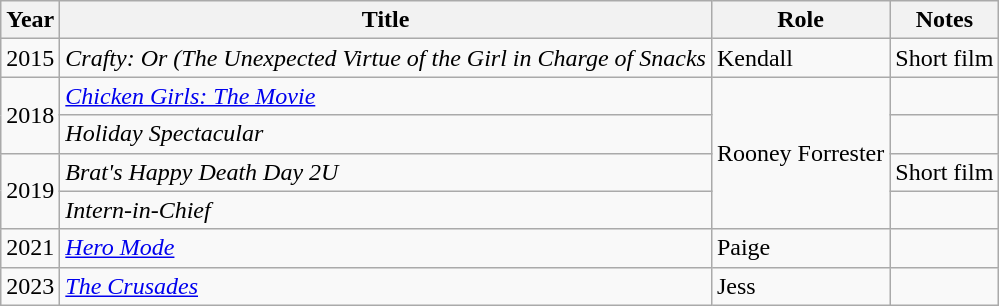<table class="wikitable sortable">
<tr>
<th>Year</th>
<th>Title</th>
<th>Role</th>
<th class="unsortable">Notes</th>
</tr>
<tr>
<td>2015</td>
<td><em>Crafty: Or (The Unexpected Virtue of the Girl in Charge of Snacks</em></td>
<td>Kendall</td>
<td>Short film</td>
</tr>
<tr>
<td rowspan="2">2018</td>
<td><em><a href='#'>Chicken Girls: The Movie</a></em> </td>
<td rowspan="4">Rooney Forrester</td>
<td></td>
</tr>
<tr>
<td><em>Holiday Spectacular</em> </td>
<td></td>
</tr>
<tr>
<td rowspan="2">2019</td>
<td><em>Brat's Happy Death Day 2U</em> </td>
<td>Short film</td>
</tr>
<tr>
<td><em>Intern-in-Chief</em> </td>
<td></td>
</tr>
<tr>
<td>2021</td>
<td><em><a href='#'>Hero Mode</a></em></td>
<td>Paige</td>
<td></td>
</tr>
<tr>
<td>2023</td>
<td><em><a href='#'>The Crusades</a></em></td>
<td>Jess</td>
<td></td>
</tr>
</table>
